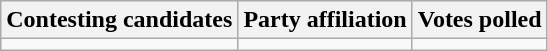<table class="wikitable sortable">
<tr>
<th>Contesting candidates</th>
<th>Party affiliation</th>
<th>Votes polled</th>
</tr>
<tr>
<td></td>
<td></td>
<td></td>
</tr>
</table>
